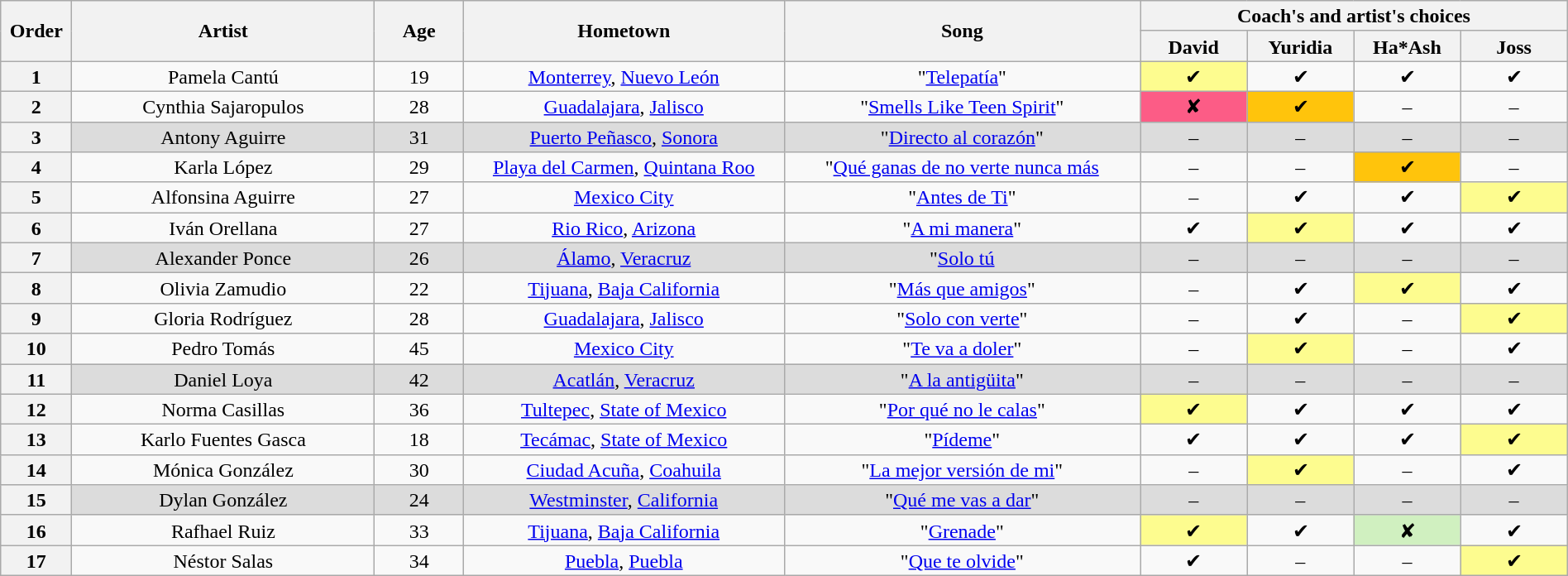<table class="wikitable" style="text-align:center; line-height:17px; width:100%">
<tr>
<th scope="col" rowspan="2" style="width:04%">Order</th>
<th scope="col" rowspan="2" style="width:17%">Artist</th>
<th scope="col" rowspan="2" style="width:05%">Age</th>
<th scope="col" rowspan="2" style="width:18%">Hometown</th>
<th scope="col" rowspan="2" style="width:20%">Song</th>
<th scope="col" colspan="4" style="width:24%">Coach's and artist's choices</th>
</tr>
<tr>
<th style="width:06%">David</th>
<th style="width:06%">Yuridia</th>
<th style="width:06%">Ha*Ash</th>
<th style="width:06%">Joss</th>
</tr>
<tr>
<th>1</th>
<td>Pamela Cantú</td>
<td>19</td>
<td><a href='#'>Monterrey</a>, <a href='#'>Nuevo León</a></td>
<td>"<a href='#'>Telepatía</a>"</td>
<td style="background:#fdfc8f">✔</td>
<td>✔</td>
<td>✔</td>
<td>✔</td>
</tr>
<tr>
<th>2</th>
<td>Cynthia Sajaropulos</td>
<td>28</td>
<td><a href='#'>Guadalajara</a>, <a href='#'>Jalisco</a></td>
<td>"<a href='#'>Smells Like Teen Spirit</a>"</td>
<td style="background:#FC5C86">✘</td>
<td style="background:#ffc40c">✔</td>
<td>–</td>
<td>–</td>
</tr>
<tr style="background:#dcdcdc">
<th>3</th>
<td>Antony Aguirre</td>
<td>31</td>
<td><a href='#'>Puerto Peñasco</a>, <a href='#'>Sonora</a></td>
<td>"<a href='#'>Directo al corazón</a>"</td>
<td>–</td>
<td>–</td>
<td>–</td>
<td>–</td>
</tr>
<tr>
<th>4</th>
<td>Karla López</td>
<td>29</td>
<td><a href='#'>Playa del Carmen</a>, <a href='#'>Quintana Roo</a></td>
<td>"<a href='#'>Qué ganas de no verte nunca más</a></td>
<td>–</td>
<td>–</td>
<td style="background:#ffc40c">✔</td>
<td>–</td>
</tr>
<tr>
<th>5</th>
<td>Alfonsina Aguirre</td>
<td>27</td>
<td><a href='#'>Mexico City</a></td>
<td>"<a href='#'>Antes de Ti</a>"</td>
<td>–</td>
<td>✔</td>
<td>✔</td>
<td style="background:#fdfc8f">✔</td>
</tr>
<tr>
<th>6</th>
<td>Iván Orellana</td>
<td>27</td>
<td><a href='#'>Rio Rico</a>, <a href='#'>Arizona</a></td>
<td>"<a href='#'>A mi manera</a>"</td>
<td>✔</td>
<td style="background:#fdfc8f">✔</td>
<td>✔</td>
<td>✔</td>
</tr>
<tr style="background:#dcdcdc">
<th>7</th>
<td>Alexander Ponce</td>
<td>26</td>
<td><a href='#'>Álamo</a>, <a href='#'>Veracruz</a></td>
<td>"<a href='#'>Solo tú</a></td>
<td>–</td>
<td>–</td>
<td>–</td>
<td>–</td>
</tr>
<tr>
<th>8</th>
<td>Olivia Zamudio</td>
<td>22</td>
<td><a href='#'>Tijuana</a>, <a href='#'>Baja California</a></td>
<td>"<a href='#'>Más que amigos</a>"</td>
<td>–</td>
<td>✔</td>
<td style="background:#fdfc8f">✔</td>
<td>✔</td>
</tr>
<tr>
<th>9</th>
<td>Gloria Rodríguez</td>
<td>28</td>
<td><a href='#'>Guadalajara</a>, <a href='#'>Jalisco</a></td>
<td>"<a href='#'>Solo con verte</a>"</td>
<td>–</td>
<td>✔</td>
<td>–</td>
<td style="background:#fdfc8f">✔</td>
</tr>
<tr>
<th>10</th>
<td>Pedro Tomás</td>
<td>45</td>
<td><a href='#'>Mexico City</a></td>
<td>"<a href='#'>Te va a doler</a>"</td>
<td>–</td>
<td style="background:#fdfc8f">✔</td>
<td>–</td>
<td>✔</td>
</tr>
<tr style="background:#dcdcdc">
<th>11</th>
<td>Daniel Loya</td>
<td>42</td>
<td><a href='#'>Acatlán</a>, <a href='#'>Veracruz</a></td>
<td>"<a href='#'>A la antigüita</a>"</td>
<td>–</td>
<td>–</td>
<td>–</td>
<td>–</td>
</tr>
<tr>
<th>12</th>
<td>Norma Casillas</td>
<td>36</td>
<td><a href='#'>Tultepec</a>, <a href='#'>State of Mexico</a></td>
<td>"<a href='#'>Por qué no le calas</a>"</td>
<td style="background:#fdfc8f">✔</td>
<td>✔</td>
<td>✔</td>
<td>✔</td>
</tr>
<tr>
<th>13</th>
<td>Karlo Fuentes Gasca</td>
<td>18</td>
<td><a href='#'>Tecámac</a>, <a href='#'>State of Mexico</a></td>
<td>"<a href='#'>Pídeme</a>"</td>
<td>✔</td>
<td>✔</td>
<td>✔</td>
<td style="background:#fdfc8f">✔</td>
</tr>
<tr>
<th>14</th>
<td>Mónica González</td>
<td>30</td>
<td><a href='#'>Ciudad Acuña</a>, <a href='#'>Coahuila</a></td>
<td>"<a href='#'>La mejor versión de mi</a>"</td>
<td>–</td>
<td style="background:#fdfc8f">✔</td>
<td>–</td>
<td>✔</td>
</tr>
<tr style="background:#dcdcdc">
<th>15</th>
<td>Dylan González</td>
<td>24</td>
<td><a href='#'>Westminster</a>, <a href='#'>California</a></td>
<td>"<a href='#'>Qué me vas a dar</a>"</td>
<td>–</td>
<td>–</td>
<td>–</td>
<td>–</td>
</tr>
<tr>
<th>16</th>
<td>Rafhael Ruiz</td>
<td>33</td>
<td><a href='#'>Tijuana</a>, <a href='#'>Baja California</a></td>
<td>"<a href='#'>Grenade</a>"</td>
<td style="background:#fdfc8f">✔</td>
<td>✔</td>
<td style="background:#d0f0c0">✘</td>
<td>✔</td>
</tr>
<tr>
<th>17</th>
<td>Néstor Salas</td>
<td>34</td>
<td><a href='#'>Puebla</a>, <a href='#'>Puebla</a></td>
<td>"<a href='#'>Que te olvide</a>"</td>
<td>✔</td>
<td>–</td>
<td>–</td>
<td style="background:#fdfc8f">✔</td>
</tr>
</table>
